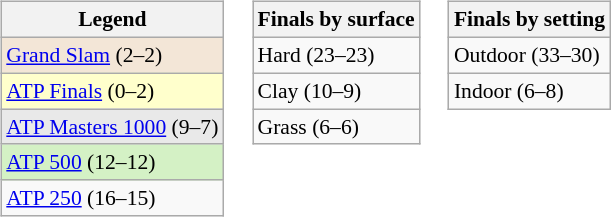<table>
<tr valign="top">
<td><br><table class="wikitable" style=font-size:90%>
<tr>
<th>Legend</th>
</tr>
<tr style="background:#f3e6d7;">
<td><a href='#'>Grand Slam</a> (2–2)</td>
</tr>
<tr style="background:#ffffcc;">
<td><a href='#'>ATP Finals</a> (0–2)</td>
</tr>
<tr style="background:#e9e9e9;">
<td><a href='#'>ATP Masters 1000</a> (9–7)</td>
</tr>
<tr style="background:#d4f1c5;">
<td><a href='#'>ATP 500</a> (12–12)</td>
</tr>
<tr>
<td><a href='#'>ATP 250</a> (16–15)</td>
</tr>
</table>
</td>
<td><br><table class="wikitable" style=font-size:90%>
<tr>
<th>Finals by surface</th>
</tr>
<tr>
<td>Hard (23–23)</td>
</tr>
<tr>
<td>Clay (10–9)</td>
</tr>
<tr>
<td>Grass (6–6)</td>
</tr>
</table>
</td>
<td><br><table class="wikitable" style=font-size:90%>
<tr>
<th>Finals by setting</th>
</tr>
<tr>
<td>Outdoor (33–30)</td>
</tr>
<tr>
<td>Indoor (6–8)</td>
</tr>
</table>
</td>
</tr>
</table>
